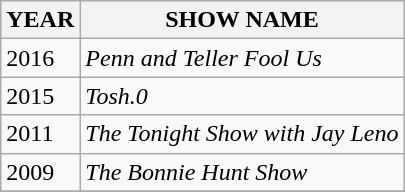<table class="wikitable">
<tr>
<th>YEAR</th>
<th>SHOW NAME</th>
</tr>
<tr>
<td>2016</td>
<td><em>Penn and Teller Fool Us</em></td>
</tr>
<tr>
<td>2015</td>
<td><em>Tosh.0</em></td>
</tr>
<tr>
<td>2011</td>
<td><em>The Tonight Show with Jay Leno</em></td>
</tr>
<tr>
<td>2009</td>
<td><em>The Bonnie Hunt Show</em></td>
</tr>
<tr>
</tr>
</table>
